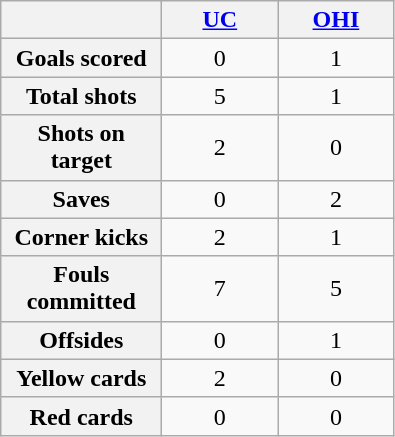<table class="wikitable plainrowheaders" style="text-align:center">
<tr>
<th scope="col" style="width:100px"></th>
<th scope="col" style="width:70px"><a href='#'>UC</a></th>
<th scope="col" style="width:70px"><a href='#'>OHI</a></th>
</tr>
<tr>
<th scope=row>Goals scored</th>
<td>0</td>
<td>1</td>
</tr>
<tr>
<th scope=row>Total shots</th>
<td>5</td>
<td>1</td>
</tr>
<tr>
<th scope=row>Shots on target</th>
<td>2</td>
<td>0</td>
</tr>
<tr>
<th scope=row>Saves</th>
<td>0</td>
<td>2</td>
</tr>
<tr>
<th scope=row>Corner kicks</th>
<td>2</td>
<td>1</td>
</tr>
<tr>
<th scope=row>Fouls committed</th>
<td>7</td>
<td>5</td>
</tr>
<tr>
<th scope=row>Offsides</th>
<td>0</td>
<td>1</td>
</tr>
<tr>
<th scope=row>Yellow cards</th>
<td>2</td>
<td>0</td>
</tr>
<tr>
<th scope=row>Red cards</th>
<td>0</td>
<td>0</td>
</tr>
</table>
